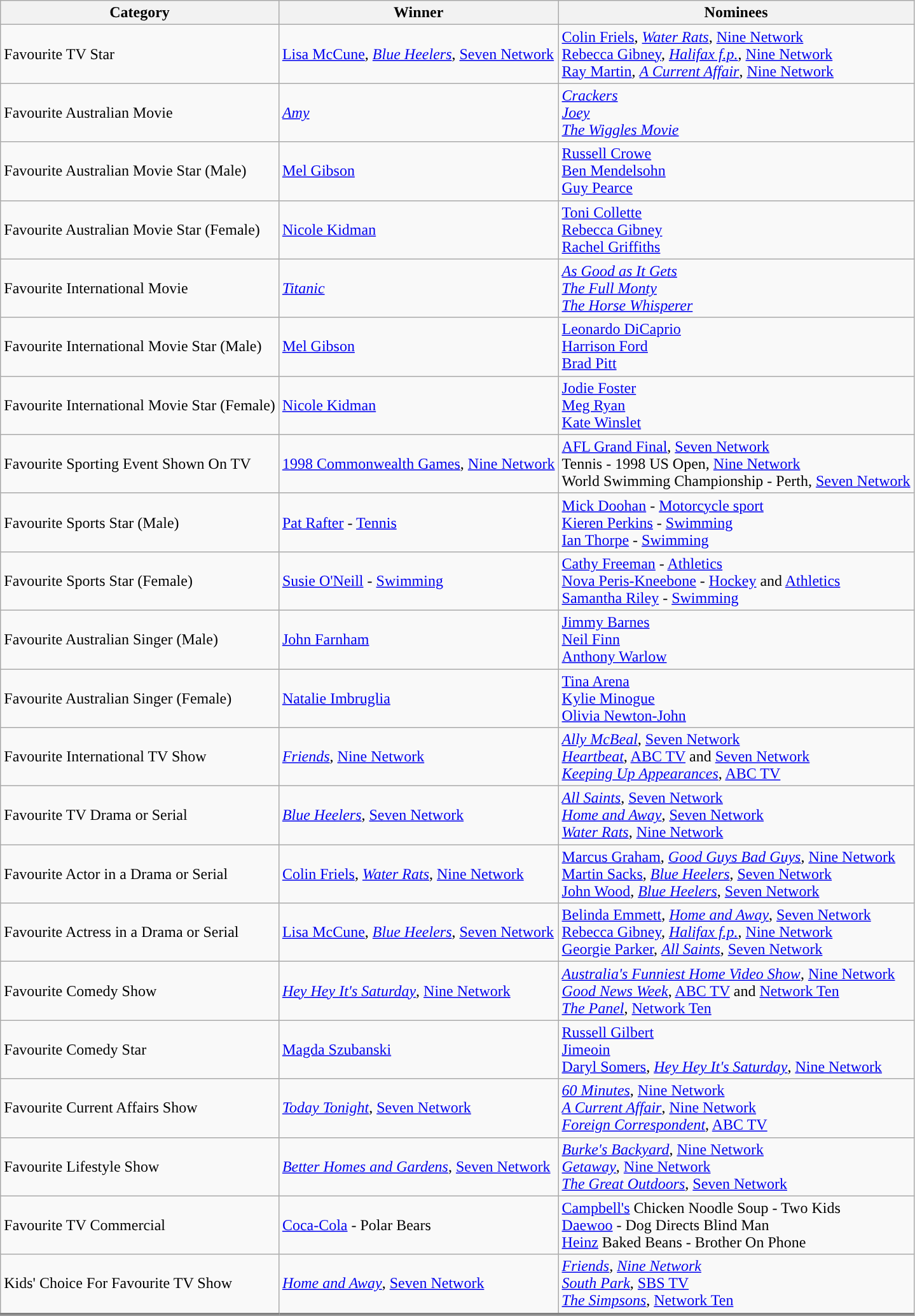<table class="wikitable" border="1">
<tr>
<th>Category</th>
<th>Winner</th>
<th>Nominees</th>
</tr>
<tr>
<td>Favourite TV Star</td>
<td><a href='#'>Lisa McCune</a>, <em><a href='#'>Blue Heelers</a></em>, <a href='#'>Seven Network</a></td>
<td><a href='#'>Colin Friels</a>, <em><a href='#'>Water Rats</a></em>, <a href='#'>Nine Network</a><br><a href='#'>Rebecca Gibney</a>, <em><a href='#'>Halifax f.p.</a></em>, <a href='#'>Nine Network</a><br><a href='#'>Ray Martin</a>, <em><a href='#'>A Current Affair</a></em>, <a href='#'>Nine Network</a></td>
</tr>
<tr>
<td>Favourite Australian Movie</td>
<td><em><a href='#'>Amy</a></em></td>
<td><em><a href='#'>Crackers</a></em><br><em><a href='#'>Joey</a></em><br><em><a href='#'>The Wiggles Movie</a></em></td>
</tr>
<tr>
<td>Favourite Australian Movie Star (Male)</td>
<td><a href='#'>Mel Gibson</a></td>
<td><a href='#'>Russell Crowe</a><br><a href='#'>Ben Mendelsohn</a><br><a href='#'>Guy Pearce</a></td>
</tr>
<tr>
<td>Favourite Australian Movie Star (Female)</td>
<td><a href='#'>Nicole Kidman</a></td>
<td><a href='#'>Toni Collette</a><br><a href='#'>Rebecca Gibney</a><br><a href='#'>Rachel Griffiths</a></td>
</tr>
<tr>
<td>Favourite International Movie</td>
<td><em><a href='#'>Titanic</a></em></td>
<td><em><a href='#'>As Good as It Gets</a></em><br><em><a href='#'>The Full Monty</a></em><br><em><a href='#'>The Horse Whisperer</a></em></td>
</tr>
<tr>
<td>Favourite International Movie Star (Male)</td>
<td><a href='#'>Mel Gibson</a></td>
<td><a href='#'>Leonardo DiCaprio</a><br><a href='#'>Harrison Ford</a><br><a href='#'>Brad Pitt</a></td>
</tr>
<tr>
<td>Favourite International Movie Star (Female)</td>
<td><a href='#'>Nicole Kidman</a></td>
<td><a href='#'>Jodie Foster</a><br><a href='#'>Meg Ryan</a><br><a href='#'>Kate Winslet</a></td>
</tr>
<tr>
<td>Favourite Sporting Event Shown On TV</td>
<td><a href='#'>1998 Commonwealth Games</a>, <a href='#'>Nine Network</a></td>
<td><a href='#'>AFL Grand Final</a>, <a href='#'>Seven Network</a><br>Tennis - 1998 US Open, <a href='#'>Nine Network</a><br>World Swimming Championship - Perth, <a href='#'>Seven Network</a></td>
</tr>
<tr>
<td>Favourite Sports Star (Male)</td>
<td><a href='#'>Pat Rafter</a> - <a href='#'>Tennis</a></td>
<td><a href='#'>Mick Doohan</a> - <a href='#'>Motorcycle sport</a><br><a href='#'>Kieren Perkins</a> - <a href='#'>Swimming</a><br><a href='#'>Ian Thorpe</a> - <a href='#'>Swimming</a></td>
</tr>
<tr>
<td>Favourite Sports Star (Female)</td>
<td><a href='#'>Susie O'Neill</a> - <a href='#'>Swimming</a></td>
<td><a href='#'>Cathy Freeman</a> - <a href='#'>Athletics</a><br><a href='#'>Nova Peris-Kneebone</a> - <a href='#'>Hockey</a> and <a href='#'>Athletics</a><br><a href='#'>Samantha Riley</a> - <a href='#'>Swimming</a></td>
</tr>
<tr>
<td>Favourite Australian Singer (Male)</td>
<td><a href='#'>John Farnham</a></td>
<td><a href='#'>Jimmy Barnes</a><br><a href='#'>Neil Finn</a><br><a href='#'>Anthony Warlow</a></td>
</tr>
<tr>
<td>Favourite Australian Singer (Female)</td>
<td><a href='#'>Natalie Imbruglia</a></td>
<td><a href='#'>Tina Arena</a><br><a href='#'>Kylie Minogue</a><br><a href='#'>Olivia Newton-John</a></td>
</tr>
<tr>
<td>Favourite International TV Show</td>
<td><em><a href='#'>Friends</a></em>, <a href='#'>Nine Network</a></td>
<td><em><a href='#'>Ally McBeal</a></em>, <a href='#'>Seven Network</a><br><em><a href='#'>Heartbeat</a></em>, <a href='#'>ABC TV</a> and <a href='#'>Seven Network</a><br><em><a href='#'>Keeping Up Appearances</a></em>,  <a href='#'>ABC TV</a></td>
</tr>
<tr>
<td>Favourite TV Drama or Serial</td>
<td><em><a href='#'>Blue Heelers</a></em>, <a href='#'>Seven Network</a></td>
<td><em><a href='#'>All Saints</a></em>, <a href='#'>Seven Network</a><br><em><a href='#'>Home and Away</a></em>, <a href='#'>Seven Network</a><br><em><a href='#'>Water Rats</a></em>, <a href='#'>Nine Network</a></td>
</tr>
<tr>
<td>Favourite Actor in a Drama or Serial</td>
<td><a href='#'>Colin Friels</a>, <em><a href='#'>Water Rats</a></em>, <a href='#'>Nine Network</a></td>
<td><a href='#'>Marcus Graham</a>, <em><a href='#'>Good Guys Bad Guys</a></em>, <a href='#'>Nine Network</a><br><a href='#'>Martin Sacks</a>, <em><a href='#'>Blue Heelers</a></em>, <a href='#'>Seven Network</a><br><a href='#'>John Wood</a>, <em><a href='#'>Blue Heelers</a></em>, <a href='#'>Seven Network</a></td>
</tr>
<tr>
<td>Favourite Actress in a Drama or Serial</td>
<td><a href='#'>Lisa McCune</a>, <em><a href='#'>Blue Heelers</a></em>, <a href='#'>Seven Network</a></td>
<td><a href='#'>Belinda Emmett</a>, <em><a href='#'>Home and Away</a></em>, <a href='#'>Seven Network</a><br><a href='#'>Rebecca Gibney</a>, <em><a href='#'>Halifax f.p.</a></em>, <a href='#'>Nine Network</a><br><a href='#'>Georgie Parker</a>, <em><a href='#'>All Saints</a></em>, <a href='#'>Seven Network</a></td>
</tr>
<tr>
<td>Favourite Comedy Show</td>
<td><em><a href='#'>Hey Hey It's Saturday</a></em>, <a href='#'>Nine Network</a></td>
<td><em><a href='#'>Australia's Funniest Home Video Show</a></em>, <a href='#'>Nine Network</a><br><em><a href='#'>Good News Week</a></em>, <a href='#'>ABC TV</a> and <a href='#'>Network Ten</a><br><em><a href='#'>The Panel</a></em>, <a href='#'>Network Ten</a></td>
</tr>
<tr>
<td>Favourite Comedy Star</td>
<td><a href='#'>Magda Szubanski</a></td>
<td><a href='#'>Russell Gilbert</a><br><a href='#'>Jimeoin</a><br><a href='#'>Daryl Somers</a>, <em><a href='#'>Hey Hey It's Saturday</a></em>, <a href='#'>Nine Network</a></td>
</tr>
<tr>
<td>Favourite Current Affairs Show</td>
<td><em><a href='#'>Today Tonight</a></em>, <a href='#'>Seven Network</a></td>
<td><em><a href='#'>60 Minutes</a></em>, <a href='#'>Nine Network</a><br><em><a href='#'>A Current Affair</a></em>, <a href='#'>Nine Network</a><br><em><a href='#'>Foreign Correspondent</a></em>, <a href='#'>ABC TV</a></td>
</tr>
<tr>
<td>Favourite Lifestyle Show</td>
<td><em><a href='#'>Better Homes and Gardens</a></em>, <a href='#'>Seven Network</a></td>
<td><em><a href='#'>Burke's Backyard</a></em>, <a href='#'>Nine Network</a><br><em><a href='#'>Getaway</a></em>, <a href='#'>Nine Network</a><br><em><a href='#'>The Great Outdoors</a></em>, <a href='#'>Seven Network</a></td>
</tr>
<tr>
<td>Favourite TV Commercial</td>
<td><a href='#'>Coca-Cola</a> - Polar Bears</td>
<td><a href='#'>Campbell's</a> Chicken Noodle Soup - Two Kids<br><a href='#'>Daewoo</a> - Dog Directs Blind Man <br><a href='#'>Heinz</a> Baked Beans - Brother On Phone</td>
</tr>
<tr>
<td style="border-bottom: 6px solid grey">Kids' Choice For Favourite TV Show</td>
<td style="border-bottom: 6px solid grey"><em><a href='#'>Home and Away</a></em>, <a href='#'>Seven Network</a></td>
<td style="border-bottom: 6px solid grey"><em><a href='#'>Friends</a>, <a href='#'>Nine Network</a></em><br><em><a href='#'>South Park</a></em>, <a href='#'>SBS TV</a><br><em><a href='#'>The Simpsons</a></em>, <a href='#'>Network Ten</a></td>
</tr>
<tr>
</tr>
</table>
